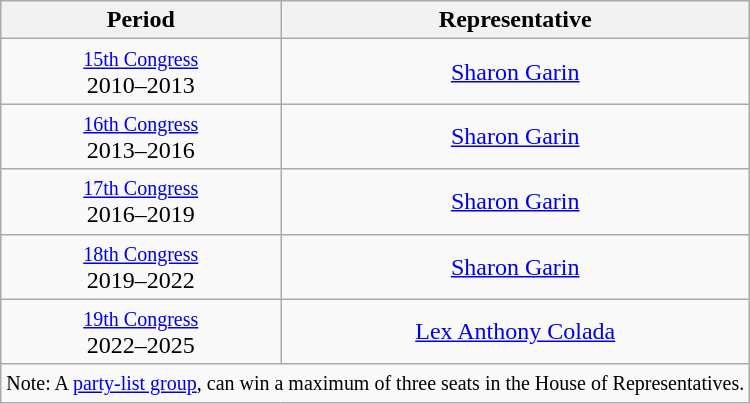<table class="wikitable";" style="text-align:center">
<tr>
<th>Period</th>
<th>Representative</th>
</tr>
<tr>
<td><small><a href='#'>15th Congress</a></small><br>2010–2013</td>
<td><a href='#'>Sharon Garin</a></td>
</tr>
<tr>
<td><small><a href='#'>16th Congress</a></small><br>2013–2016</td>
<td><a href='#'>Sharon Garin</a></td>
</tr>
<tr>
<td><small><a href='#'>17th Congress</a></small><br>2016–2019</td>
<td><a href='#'>Sharon Garin</a></td>
</tr>
<tr>
<td><small><a href='#'>18th Congress</a></small><br>2019–2022</td>
<td><a href='#'>Sharon Garin</a></td>
</tr>
<tr>
<td><small><a href='#'>19th Congress</a></small><br>2022–2025</td>
<td><a href='#'>Lex Anthony Colada</a></td>
</tr>
<tr>
<td colspan=2><small>Note: A <a href='#'>party-list group</a>, can win a maximum of three seats in the House of Representatives.</small></td>
</tr>
</table>
